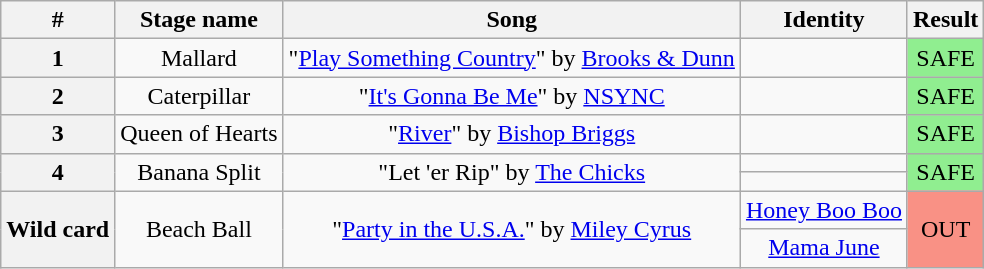<table class="wikitable plainrowheaders" style="text-align: center;">
<tr>
<th>#</th>
<th>Stage name</th>
<th>Song</th>
<th>Identity</th>
<th>Result</th>
</tr>
<tr>
<th>1</th>
<td>Mallard</td>
<td>"<a href='#'>Play Something Country</a>" by <a href='#'>Brooks & Dunn</a></td>
<td></td>
<td bgcolor=lightgreen>SAFE</td>
</tr>
<tr>
<th>2</th>
<td>Caterpillar</td>
<td>"<a href='#'>It's Gonna Be Me</a>" by <a href='#'>NSYNC</a></td>
<td></td>
<td bgcolor=lightgreen>SAFE</td>
</tr>
<tr>
<th>3</th>
<td>Queen of Hearts</td>
<td>"<a href='#'>River</a>" by <a href='#'>Bishop Briggs</a></td>
<td></td>
<td bgcolor=lightgreen>SAFE</td>
</tr>
<tr>
<th rowspan=2>4</th>
<td rowspan=2>Banana Split</td>
<td rowspan=2>"Let 'er Rip" by <a href='#'>The Chicks</a></td>
<td></td>
<td rowspan=2 bgcolor=lightgreen>SAFE</td>
</tr>
<tr>
<td></td>
</tr>
<tr>
<th rowspan=2>Wild card</th>
<td rowspan=2>Beach Ball</td>
<td rowspan=2>"<a href='#'>Party in the U.S.A.</a>" by <a href='#'>Miley Cyrus</a></td>
<td><a href='#'>Honey Boo Boo</a></td>
<td rowspan=2 bgcolor=#F99185>OUT</td>
</tr>
<tr>
<td><a href='#'>Mama June</a></td>
</tr>
</table>
